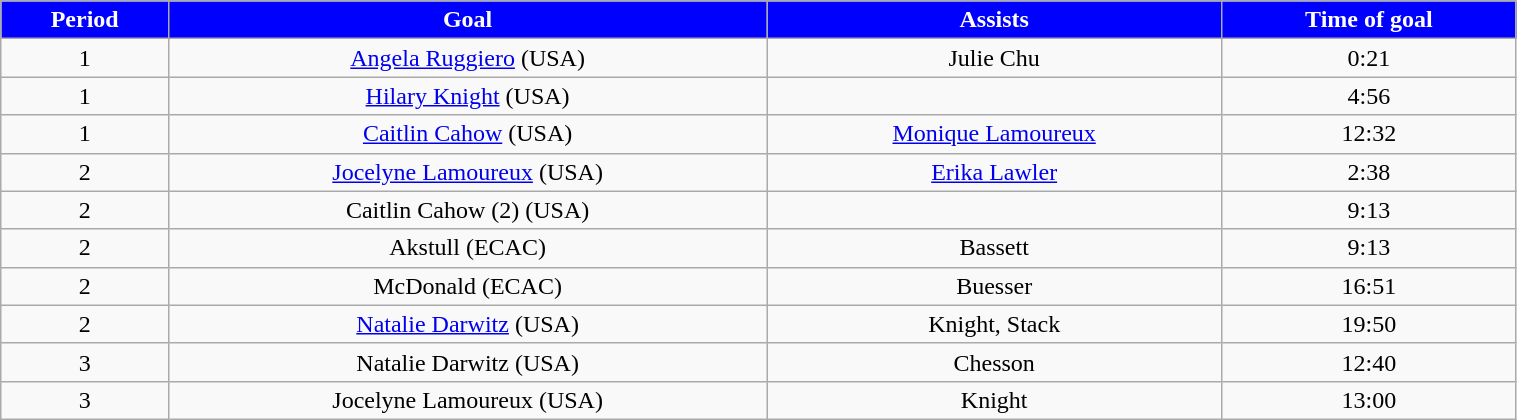<table class="wikitable" style="width:80%;">
<tr style="text-align:center; background:blue; color:#fff;">
<td><strong>Period</strong></td>
<td><strong>Goal</strong></td>
<td><strong>Assists</strong></td>
<td><strong>Time of goal</strong></td>
</tr>
<tr style="text-align:center;" bgcolor="">
<td>1</td>
<td><a href='#'>Angela Ruggiero</a> (USA)</td>
<td>Julie Chu</td>
<td>0:21</td>
</tr>
<tr style="text-align:center;" bgcolor="">
<td>1</td>
<td><a href='#'>Hilary Knight</a> (USA)</td>
<td></td>
<td>4:56</td>
</tr>
<tr style="text-align:center;" bgcolor="">
<td>1</td>
<td><a href='#'>Caitlin Cahow</a> (USA)</td>
<td><a href='#'>Monique Lamoureux</a></td>
<td>12:32</td>
</tr>
<tr style="text-align:center;" bgcolor="">
<td>2</td>
<td><a href='#'>Jocelyne Lamoureux</a> (USA)</td>
<td><a href='#'>Erika Lawler</a></td>
<td>2:38</td>
</tr>
<tr style="text-align:center;" bgcolor="">
<td>2</td>
<td>Caitlin Cahow (2) (USA)</td>
<td></td>
<td>9:13</td>
</tr>
<tr style="text-align:center;" bgcolor="">
<td>2</td>
<td>Akstull (ECAC)</td>
<td>Bassett</td>
<td>9:13</td>
</tr>
<tr style="text-align:center;" bgcolor="">
<td>2</td>
<td>McDonald (ECAC)</td>
<td>Buesser</td>
<td>16:51</td>
</tr>
<tr style="text-align:center;" bgcolor="">
<td>2</td>
<td><a href='#'>Natalie Darwitz</a> (USA)</td>
<td>Knight, Stack</td>
<td>19:50</td>
</tr>
<tr style="text-align:center;" bgcolor="">
<td>3</td>
<td>Natalie Darwitz (USA)</td>
<td>Chesson</td>
<td>12:40</td>
</tr>
<tr style="text-align:center;" bgcolor="">
<td>3</td>
<td>Jocelyne Lamoureux (USA)</td>
<td>Knight</td>
<td>13:00</td>
</tr>
</table>
